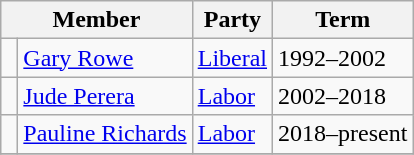<table class="wikitable">
<tr>
<th colspan="2">Member</th>
<th>Party</th>
<th>Term</th>
</tr>
<tr>
<td> </td>
<td><a href='#'>Gary Rowe</a></td>
<td><a href='#'>Liberal</a></td>
<td>1992–2002</td>
</tr>
<tr>
<td> </td>
<td><a href='#'>Jude Perera</a></td>
<td><a href='#'>Labor</a></td>
<td>2002–2018</td>
</tr>
<tr>
<td> </td>
<td><a href='#'>Pauline Richards</a></td>
<td><a href='#'>Labor</a></td>
<td>2018–present</td>
</tr>
<tr>
</tr>
</table>
